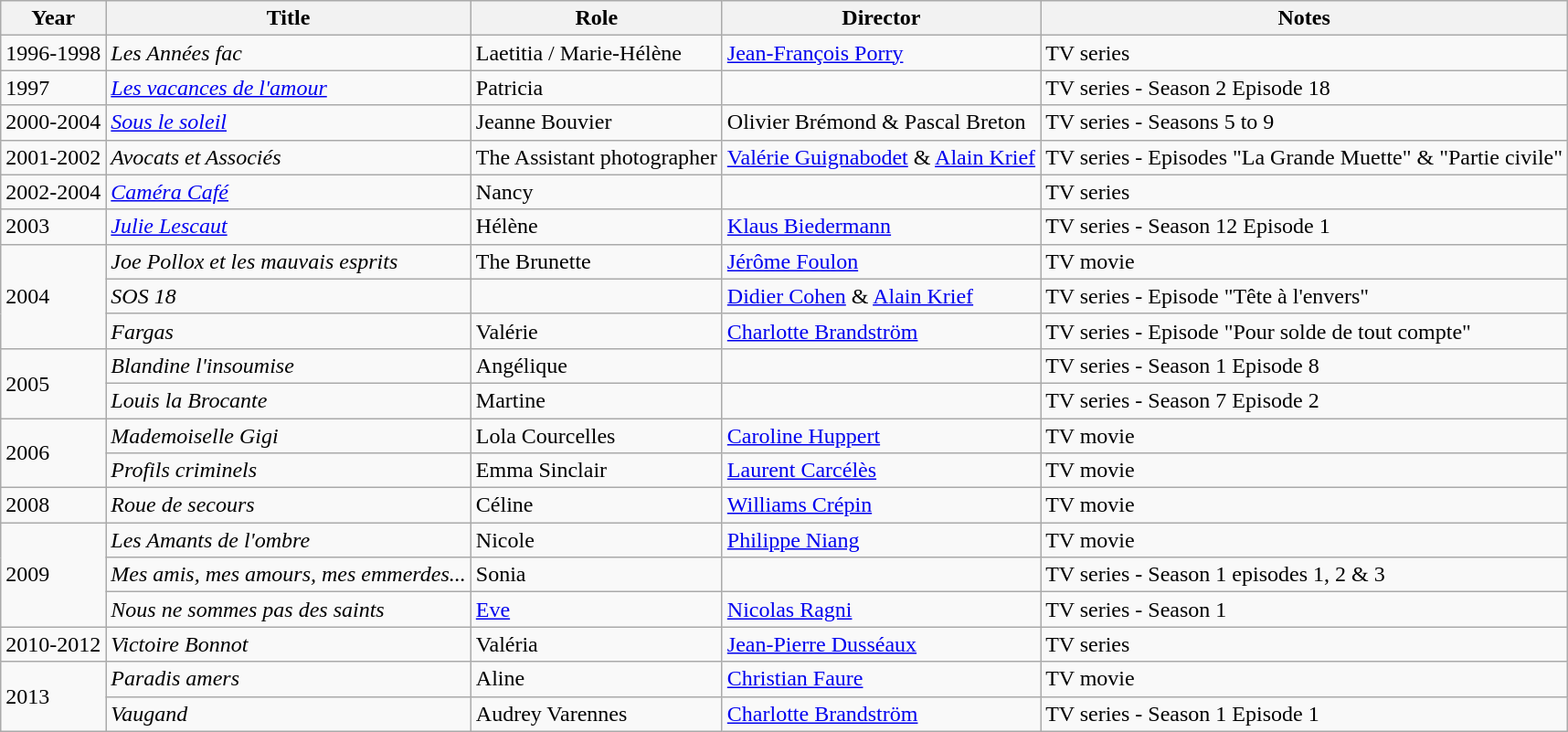<table class="wikitable sortable">
<tr>
<th>Year</th>
<th>Title</th>
<th>Role</th>
<th>Director</th>
<th class="unsortable">Notes</th>
</tr>
<tr>
<td>1996-1998</td>
<td><em>Les Années fac</em></td>
<td>Laetitia / Marie-Hélène</td>
<td><a href='#'>Jean-François Porry</a></td>
<td>TV series</td>
</tr>
<tr>
<td>1997</td>
<td><em><a href='#'>Les vacances de l'amour</a></em></td>
<td>Patricia</td>
<td></td>
<td>TV series - Season 2 Episode 18</td>
</tr>
<tr>
<td>2000-2004</td>
<td><em><a href='#'>Sous le soleil</a></em></td>
<td>Jeanne Bouvier</td>
<td>Olivier Brémond & Pascal Breton</td>
<td>TV series - Seasons 5 to 9</td>
</tr>
<tr>
<td>2001-2002</td>
<td><em>Avocats et Associés</em></td>
<td>The Assistant photographer</td>
<td><a href='#'>Valérie Guignabodet</a> & <a href='#'>Alain Krief</a></td>
<td>TV series - Episodes "La Grande Muette" & "Partie civile"</td>
</tr>
<tr>
<td>2002-2004</td>
<td><em><a href='#'>Caméra Café</a></em></td>
<td>Nancy</td>
<td></td>
<td>TV series</td>
</tr>
<tr>
<td>2003</td>
<td><em><a href='#'>Julie Lescaut</a></em></td>
<td>Hélène</td>
<td><a href='#'>Klaus Biedermann</a></td>
<td>TV series - Season 12 Episode 1</td>
</tr>
<tr>
<td rowspan=3>2004</td>
<td><em>Joe Pollox et les mauvais esprits</em></td>
<td>The Brunette</td>
<td><a href='#'>Jérôme Foulon</a></td>
<td>TV movie</td>
</tr>
<tr>
<td><em>SOS 18</em></td>
<td></td>
<td><a href='#'>Didier Cohen</a> & <a href='#'>Alain Krief</a></td>
<td>TV series - Episode "Tête à l'envers"</td>
</tr>
<tr>
<td><em>Fargas</em></td>
<td>Valérie</td>
<td><a href='#'>Charlotte Brandström</a></td>
<td>TV series - Episode "Pour solde de tout compte"</td>
</tr>
<tr>
<td rowspan=2>2005</td>
<td><em>Blandine l'insoumise</em></td>
<td>Angélique</td>
<td></td>
<td>TV series - Season 1 Episode 8</td>
</tr>
<tr>
<td><em>Louis la Brocante</em></td>
<td>Martine</td>
<td></td>
<td>TV series - Season 7 Episode 2</td>
</tr>
<tr>
<td rowspan=2>2006</td>
<td><em>Mademoiselle Gigi</em></td>
<td>Lola Courcelles</td>
<td><a href='#'>Caroline Huppert</a></td>
<td>TV movie</td>
</tr>
<tr>
<td><em>Profils criminels</em></td>
<td>Emma Sinclair</td>
<td><a href='#'>Laurent Carcélès</a></td>
<td>TV movie</td>
</tr>
<tr>
<td>2008</td>
<td><em>Roue de secours</em></td>
<td>Céline</td>
<td><a href='#'>Williams Crépin</a></td>
<td>TV movie</td>
</tr>
<tr>
<td rowspan=3>2009</td>
<td><em>Les Amants de l'ombre</em></td>
<td>Nicole</td>
<td><a href='#'>Philippe Niang</a></td>
<td>TV movie</td>
</tr>
<tr>
<td><em>Mes amis, mes amours, mes emmerdes...</em></td>
<td>Sonia</td>
<td></td>
<td>TV series - Season 1 episodes 1, 2 & 3</td>
</tr>
<tr>
<td><em>Nous ne sommes pas des saints</em></td>
<td><a href='#'>Eve</a></td>
<td><a href='#'>Nicolas Ragni</a></td>
<td>TV series - Season 1</td>
</tr>
<tr>
<td>2010-2012</td>
<td><em>Victoire Bonnot</em></td>
<td>Valéria</td>
<td><a href='#'>Jean-Pierre Dusséaux</a></td>
<td>TV series</td>
</tr>
<tr>
<td rowspan=2>2013</td>
<td><em>Paradis amers</em></td>
<td>Aline</td>
<td><a href='#'>Christian Faure</a></td>
<td>TV movie</td>
</tr>
<tr>
<td><em>Vaugand</em></td>
<td>Audrey Varennes</td>
<td><a href='#'>Charlotte Brandström</a></td>
<td>TV series - Season 1 Episode 1</td>
</tr>
</table>
